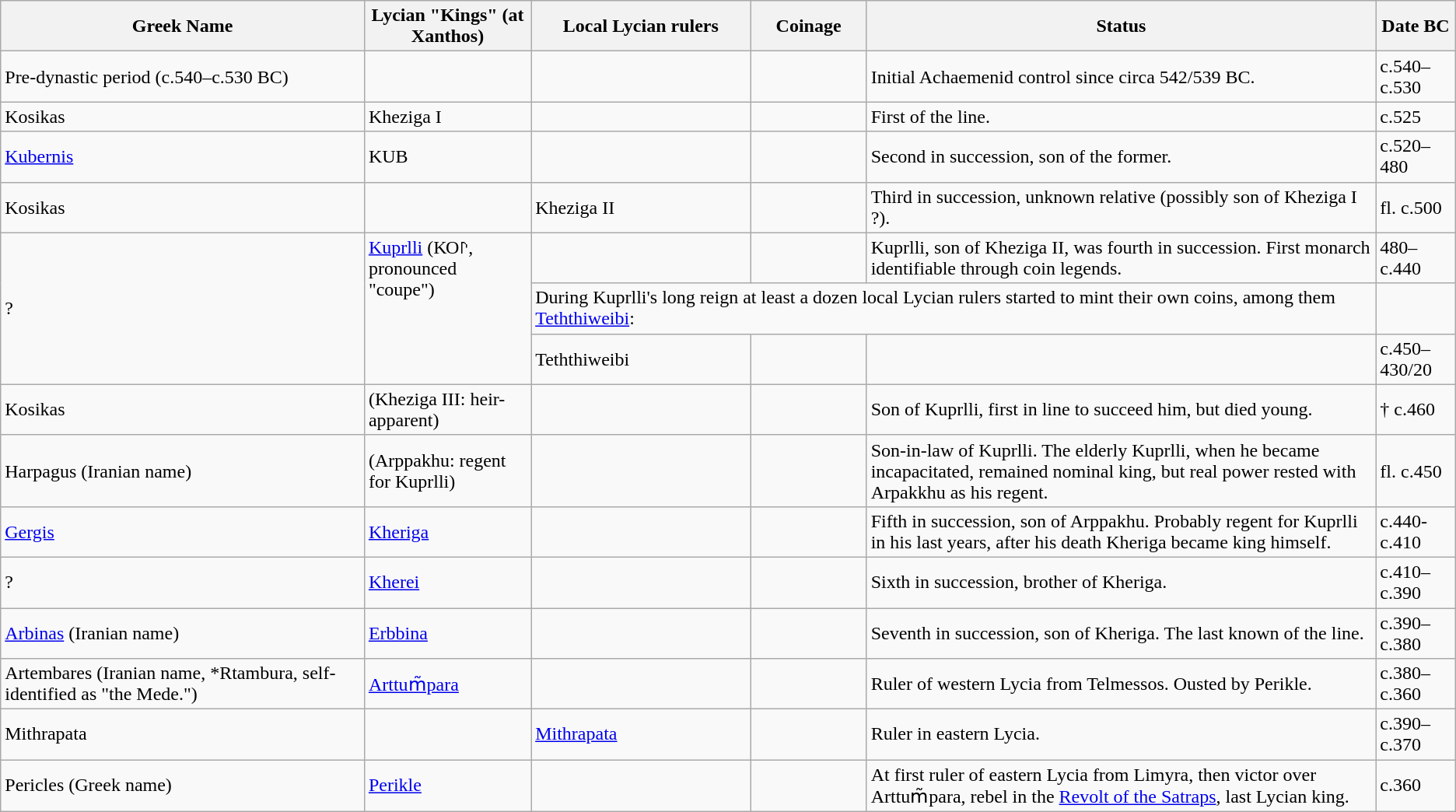<table class="wikitable">
<tr>
<th width=25%>Greek Name</th>
<th>Lycian "Kings" (at Xanthos)</th>
<th>Local Lycian rulers</th>
<th>Coinage</th>
<th width=35%>Status</th>
<th>Date BC</th>
</tr>
<tr>
<td>Pre-dynastic period (c.540–c.530 BC)</td>
<td></td>
<td></td>
<td></td>
<td>Initial Achaemenid control since circa 542/539 BC.</td>
<td>c.540–c.530</td>
</tr>
<tr>
<td>Kosikas</td>
<td>Kheziga I</td>
<td></td>
<td></td>
<td>First of the line.</td>
<td>c.525</td>
</tr>
<tr>
<td><a href='#'>Kubernis</a></td>
<td>KUB</td>
<td></td>
<td></td>
<td>Second in succession, son of the former.</td>
<td>c.520–480</td>
</tr>
<tr>
<td>Kosikas</td>
<td></td>
<td>Kheziga II</td>
<td></td>
<td>Third in succession, unknown relative (possibly son of Kheziga I ?).</td>
<td>fl. c.500</td>
</tr>
<tr>
<td rowspan="3">?</td>
<td rowspan="3" valign="top"><a href='#'>Kuprlli</a> (ΚΟ𐊓, pronounced "coupe")</td>
<td></td>
<td></td>
<td>Kuprlli, son of Kheziga II, was fourth in succession. First monarch identifiable through coin legends.</td>
<td>480–c.440</td>
</tr>
<tr>
<td colspan="3">During Kuprlli's long reign at least a dozen local Lycian rulers started to mint their own coins, among them <a href='#'>Teththiweibi</a>:</td>
<td></td>
</tr>
<tr>
<td>Teththiweibi</td>
<td></td>
<td></td>
<td>c.450–430/20</td>
</tr>
<tr>
<td>Kosikas</td>
<td>(Kheziga III: heir-apparent)</td>
<td></td>
<td></td>
<td>Son of Kuprlli, first in line to succeed him, but died young.</td>
<td>† c.460</td>
</tr>
<tr>
<td>Harpagus (Iranian name)</td>
<td>(Arppakhu: regent for Kuprlli)</td>
<td></td>
<td></td>
<td>Son-in-law of Kuprlli. The elderly Kuprlli, when he became incapacitated, remained nominal king, but real power rested with Arpakkhu as his regent.</td>
<td>fl. c.450</td>
</tr>
<tr>
<td><a href='#'>Gergis</a></td>
<td><a href='#'>Kheriga</a></td>
<td></td>
<td></td>
<td>Fifth in succession, son of Arppakhu. Probably regent for Kuprlli in his last years, after his death Kheriga became king himself.</td>
<td>c.440-c.410</td>
</tr>
<tr>
<td>?</td>
<td><a href='#'>Kherei</a></td>
<td></td>
<td></td>
<td>Sixth in succession, brother of Kheriga.</td>
<td>c.410–c.390</td>
</tr>
<tr>
<td><a href='#'>Arbinas</a> (Iranian name)</td>
<td><a href='#'>Erbbina</a></td>
<td></td>
<td></td>
<td>Seventh in succession, son of Kheriga. The last known of the line.</td>
<td>c.390–c.380</td>
</tr>
<tr>
<td>Artembares (Iranian name, *Rtambura, self-identified as "the Mede.")</td>
<td><a href='#'>Arttum̃para</a></td>
<td></td>
<td></td>
<td>Ruler of western Lycia from Telmessos. Ousted by Perikle.</td>
<td>c.380–c.360</td>
</tr>
<tr>
<td>Mithrapata</td>
<td></td>
<td><a href='#'>Mithrapata</a></td>
<td></td>
<td>Ruler in eastern Lycia.</td>
<td>c.390–c.370</td>
</tr>
<tr>
<td>Pericles (Greek name)</td>
<td><a href='#'>Perikle</a></td>
<td></td>
<td></td>
<td>At first ruler of eastern Lycia from Limyra, then victor over Arttum̃para, rebel in the <a href='#'>Revolt of the Satraps</a>, last Lycian king.</td>
<td>c.360</td>
</tr>
</table>
